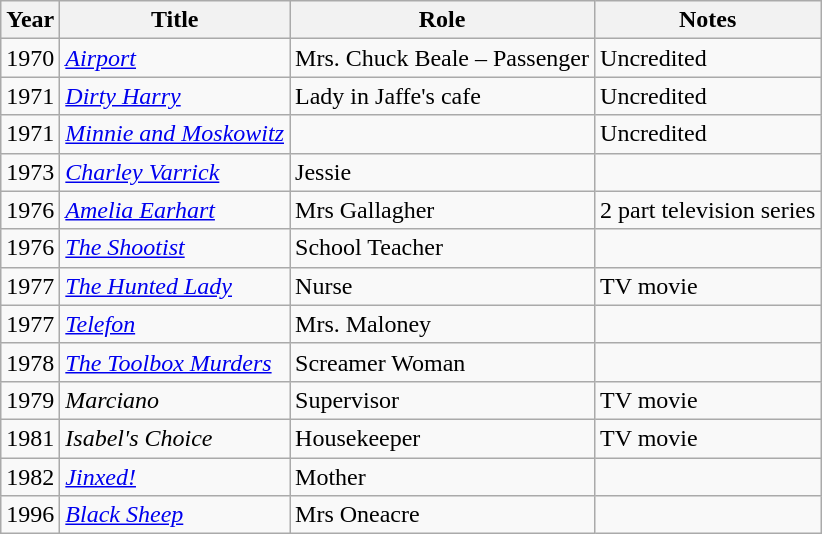<table class="wikitable sortable">
<tr>
<th>Year</th>
<th>Title</th>
<th>Role</th>
<th class="unsortable">Notes</th>
</tr>
<tr>
<td>1970</td>
<td><em><a href='#'>Airport</a></em></td>
<td>Mrs. Chuck Beale – Passenger</td>
<td>Uncredited</td>
</tr>
<tr>
<td>1971</td>
<td><em><a href='#'>Dirty Harry</a></em></td>
<td>Lady in Jaffe's cafe</td>
<td>Uncredited</td>
</tr>
<tr>
<td>1971</td>
<td><em><a href='#'>Minnie and Moskowitz</a></em></td>
<td></td>
<td>Uncredited</td>
</tr>
<tr>
<td>1973</td>
<td><em><a href='#'>Charley Varrick</a></em></td>
<td>Jessie</td>
<td></td>
</tr>
<tr>
<td>1976</td>
<td><em><a href='#'>Amelia Earhart</a></em></td>
<td>Mrs Gallagher</td>
<td>2 part television series</td>
</tr>
<tr>
<td>1976</td>
<td><em><a href='#'>The Shootist</a></em></td>
<td>School Teacher</td>
<td></td>
</tr>
<tr>
<td>1977</td>
<td><em><a href='#'>The Hunted Lady</a></em></td>
<td>Nurse</td>
<td>TV movie</td>
</tr>
<tr>
<td>1977</td>
<td><em><a href='#'>Telefon</a></em></td>
<td>Mrs. Maloney</td>
<td></td>
</tr>
<tr>
<td>1978</td>
<td><em><a href='#'>The Toolbox Murders</a></em></td>
<td>Screamer Woman</td>
<td></td>
</tr>
<tr>
<td>1979</td>
<td><em>Marciano</em></td>
<td>Supervisor</td>
<td>TV movie</td>
</tr>
<tr>
<td>1981</td>
<td><em>Isabel's Choice</em></td>
<td>Housekeeper</td>
<td>TV movie</td>
</tr>
<tr>
<td>1982</td>
<td><em><a href='#'>Jinxed!</a></em></td>
<td>Mother</td>
<td></td>
</tr>
<tr>
<td>1996</td>
<td><em><a href='#'>Black Sheep</a></em></td>
<td>Mrs Oneacre</td>
<td></td>
</tr>
</table>
